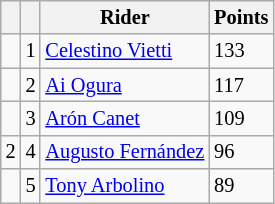<table class="wikitable" style="font-size: 85%;">
<tr>
<th></th>
<th></th>
<th>Rider</th>
<th>Points</th>
</tr>
<tr>
<td></td>
<td align=center>1</td>
<td> <a href='#'>Celestino Vietti</a></td>
<td align=left>133</td>
</tr>
<tr>
<td></td>
<td align=center>2</td>
<td> <a href='#'>Ai Ogura</a></td>
<td align=left>117</td>
</tr>
<tr>
<td></td>
<td align=center>3</td>
<td> <a href='#'>Arón Canet</a></td>
<td align=left>109</td>
</tr>
<tr>
<td> 2</td>
<td align=center>4</td>
<td> <a href='#'>Augusto Fernández</a></td>
<td align=left>96</td>
</tr>
<tr>
<td></td>
<td align=center>5</td>
<td> <a href='#'>Tony Arbolino</a></td>
<td align=left>89</td>
</tr>
</table>
